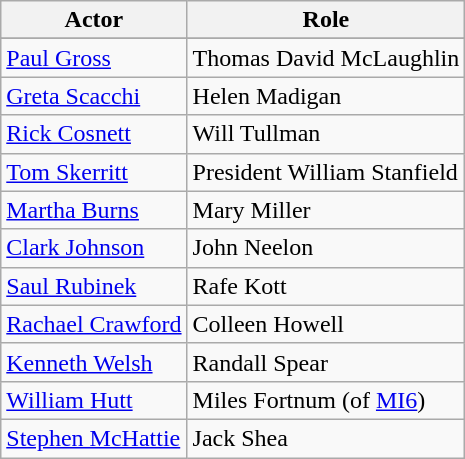<table class="wikitable">
<tr>
<th>Actor</th>
<th>Role</th>
</tr>
<tr>
</tr>
<tr>
<td><a href='#'>Paul Gross</a></td>
<td>Thomas David McLaughlin</td>
</tr>
<tr>
<td><a href='#'>Greta Scacchi</a></td>
<td>Helen Madigan</td>
</tr>
<tr>
<td><a href='#'>Rick Cosnett</a></td>
<td>Will Tullman</td>
</tr>
<tr>
<td><a href='#'>Tom Skerritt</a></td>
<td>President William Stanfield</td>
</tr>
<tr>
<td><a href='#'>Martha Burns</a></td>
<td>Mary Miller</td>
</tr>
<tr>
<td><a href='#'>Clark Johnson</a></td>
<td>John Neelon</td>
</tr>
<tr>
<td><a href='#'>Saul Rubinek</a></td>
<td>Rafe Kott</td>
</tr>
<tr>
<td><a href='#'>Rachael Crawford</a></td>
<td>Colleen Howell</td>
</tr>
<tr>
<td><a href='#'>Kenneth Welsh</a></td>
<td>Randall Spear</td>
</tr>
<tr>
<td><a href='#'>William Hutt</a></td>
<td>Miles Fortnum (of <a href='#'>MI6</a>)</td>
</tr>
<tr>
<td><a href='#'>Stephen McHattie</a></td>
<td>Jack Shea</td>
</tr>
</table>
